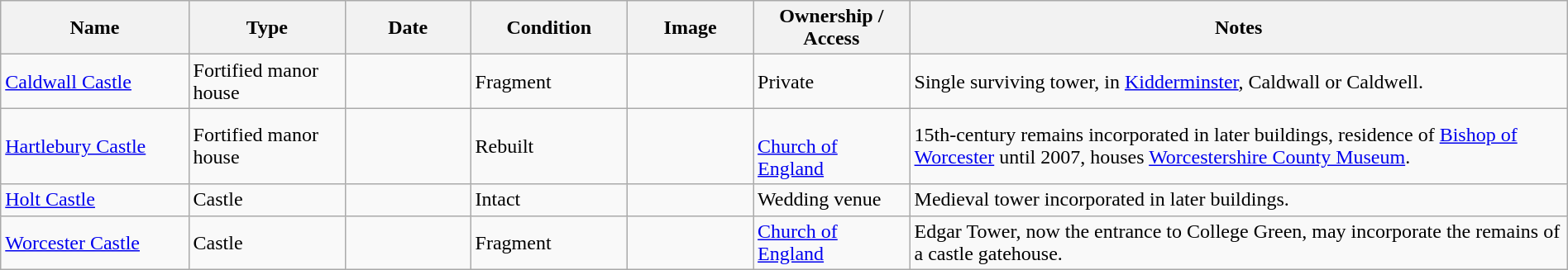<table class="wikitable sortable sticky-header" width="100%">
<tr>
<th width="12%">Name</th>
<th width="10%">Type</th>
<th width="8%">Date</th>
<th width="10%">Condition</th>
<th class="unsortable" width="94">Image</th>
<th width="10%">Ownership / Access</th>
<th class="unsortable">Notes</th>
</tr>
<tr>
<td><a href='#'>Caldwall Castle</a></td>
<td>Fortified manor house</td>
<td></td>
<td>Fragment</td>
<td></td>
<td>Private</td>
<td>Single surviving tower, in <a href='#'>Kidderminster</a>, Caldwall or Caldwell.</td>
</tr>
<tr>
<td><a href='#'>Hartlebury Castle</a></td>
<td>Fortified manor house</td>
<td></td>
<td>Rebuilt</td>
<td></td>
<td><br><a href='#'>Church of England</a></td>
<td>15th-century remains incorporated in later buildings, residence of <a href='#'>Bishop of Worcester</a> until 2007, houses <a href='#'>Worcestershire County Museum</a>.</td>
</tr>
<tr>
<td><a href='#'>Holt Castle</a></td>
<td>Castle</td>
<td></td>
<td>Intact</td>
<td></td>
<td>Wedding venue</td>
<td>Medieval tower incorporated in later buildings.</td>
</tr>
<tr>
<td><a href='#'>Worcester Castle</a></td>
<td>Castle</td>
<td></td>
<td>Fragment</td>
<td></td>
<td><a href='#'>Church of England</a></td>
<td>Edgar Tower, now the entrance to College Green, may incorporate the remains of a castle gatehouse.</td>
</tr>
</table>
